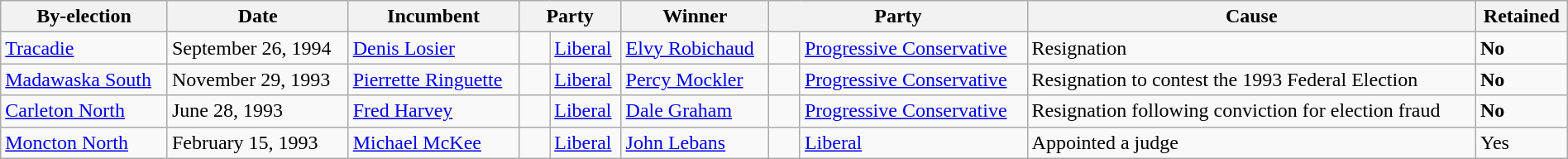<table class=wikitable style="width:100%">
<tr>
<th>By-election</th>
<th>Date</th>
<th>Incumbent</th>
<th colspan=2>Party</th>
<th>Winner</th>
<th colspan=2>Party</th>
<th>Cause</th>
<th>Retained</th>
</tr>
<tr>
<td><a href='#'>Tracadie</a></td>
<td>September 26, 1994</td>
<td><a href='#'>Denis Losier</a></td>
<td>    </td>
<td><a href='#'>Liberal</a></td>
<td><a href='#'>Elvy Robichaud</a></td>
<td>    </td>
<td><a href='#'>Progressive Conservative</a></td>
<td>Resignation</td>
<td><strong>No</strong></td>
</tr>
<tr>
<td><a href='#'>Madawaska South</a></td>
<td>November 29, 1993</td>
<td><a href='#'>Pierrette Ringuette</a></td>
<td>    </td>
<td><a href='#'>Liberal</a></td>
<td><a href='#'>Percy Mockler</a></td>
<td>    </td>
<td><a href='#'>Progressive Conservative</a></td>
<td>Resignation to contest the 1993 Federal Election</td>
<td><strong>No</strong></td>
</tr>
<tr>
<td><a href='#'>Carleton North</a></td>
<td>June 28, 1993</td>
<td><a href='#'>Fred Harvey</a></td>
<td>    </td>
<td><a href='#'>Liberal</a></td>
<td><a href='#'>Dale Graham</a></td>
<td>    </td>
<td><a href='#'>Progressive Conservative</a></td>
<td>Resignation following conviction for election fraud</td>
<td><strong>No</strong></td>
</tr>
<tr>
<td><a href='#'>Moncton North</a></td>
<td>February 15, 1993</td>
<td><a href='#'>Michael McKee</a></td>
<td>    </td>
<td><a href='#'>Liberal</a></td>
<td><a href='#'>John Lebans</a></td>
<td>    </td>
<td><a href='#'>Liberal</a></td>
<td>Appointed a judge</td>
<td>Yes</td>
</tr>
</table>
